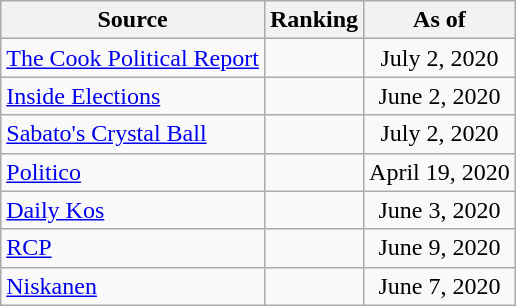<table class="wikitable" style="text-align:center">
<tr>
<th>Source</th>
<th>Ranking</th>
<th>As of</th>
</tr>
<tr>
<td align=left><a href='#'>The Cook Political Report</a></td>
<td></td>
<td>July 2, 2020</td>
</tr>
<tr>
<td align=left><a href='#'>Inside Elections</a></td>
<td></td>
<td>June 2, 2020</td>
</tr>
<tr>
<td align=left><a href='#'>Sabato's Crystal Ball</a></td>
<td></td>
<td>July 2, 2020</td>
</tr>
<tr>
<td align="left"><a href='#'>Politico</a></td>
<td></td>
<td>April 19, 2020</td>
</tr>
<tr>
<td align="left"><a href='#'>Daily Kos</a></td>
<td></td>
<td>June 3, 2020</td>
</tr>
<tr>
<td align="left"><a href='#'>RCP</a></td>
<td></td>
<td>June 9, 2020</td>
</tr>
<tr>
<td align="left"><a href='#'>Niskanen</a></td>
<td></td>
<td>June 7, 2020</td>
</tr>
</table>
